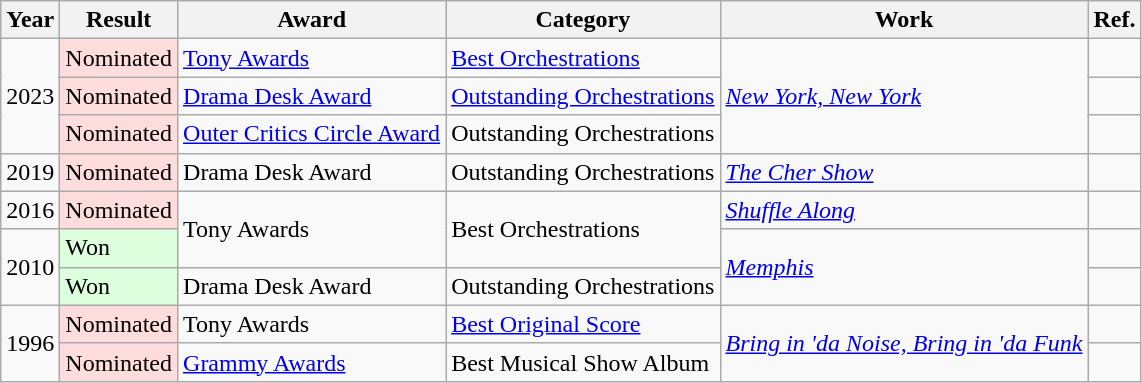<table class="wikitable">
<tr>
<th>Year</th>
<th>Result</th>
<th>Award</th>
<th>Category</th>
<th>Work</th>
<th>Ref.</th>
</tr>
<tr>
<td rowspan="3">2023</td>
<td style="background: #ffdddd">Nominated</td>
<td><a href='#'>Tony Awards</a></td>
<td><a href='#'>Best Orchestrations</a></td>
<td rowspan="3"><em><a href='#'>New York, New York</a></em></td>
<td></td>
</tr>
<tr>
<td style="background: #ffdddd">Nominated</td>
<td><a href='#'>Drama Desk Award</a></td>
<td><a href='#'>Outstanding Orchestrations</a></td>
<td></td>
</tr>
<tr>
<td style="background: #ffdddd">Nominated</td>
<td><a href='#'>Outer Critics Circle Award</a></td>
<td>Outstanding Orchestrations</td>
<td></td>
</tr>
<tr>
<td>2019</td>
<td style="background: #ffdddd">Nominated</td>
<td>Drama Desk Award</td>
<td>Outstanding Orchestrations</td>
<td><em><a href='#'>The Cher Show</a></em></td>
<td></td>
</tr>
<tr>
<td>2016</td>
<td style="background: #ffdddd">Nominated</td>
<td rowspan="2">Tony Awards</td>
<td rowspan="2">Best Orchestrations</td>
<td><em><a href='#'>Shuffle Along</a></em></td>
<td></td>
</tr>
<tr>
<td rowspan="2">2010</td>
<td style="background: #ddffdd">Won</td>
<td rowspan="2"><em><a href='#'>Memphis</a></em></td>
<td></td>
</tr>
<tr>
<td style="background: #ddffdd">Won</td>
<td>Drama Desk Award</td>
<td>Outstanding Orchestrations</td>
<td></td>
</tr>
<tr>
<td rowspan="2">1996</td>
<td style="background: #ffdddd">Nominated</td>
<td>Tony Awards</td>
<td><a href='#'>Best Original Score</a></td>
<td rowspan="2"><em><a href='#'>Bring in 'da Noise, Bring in 'da Funk</a></em></td>
<td></td>
</tr>
<tr>
<td style="background: #ffdddd">Nominated</td>
<td><a href='#'>Grammy Awards</a></td>
<td>Best Musical Show Album</td>
<td></td>
</tr>
</table>
